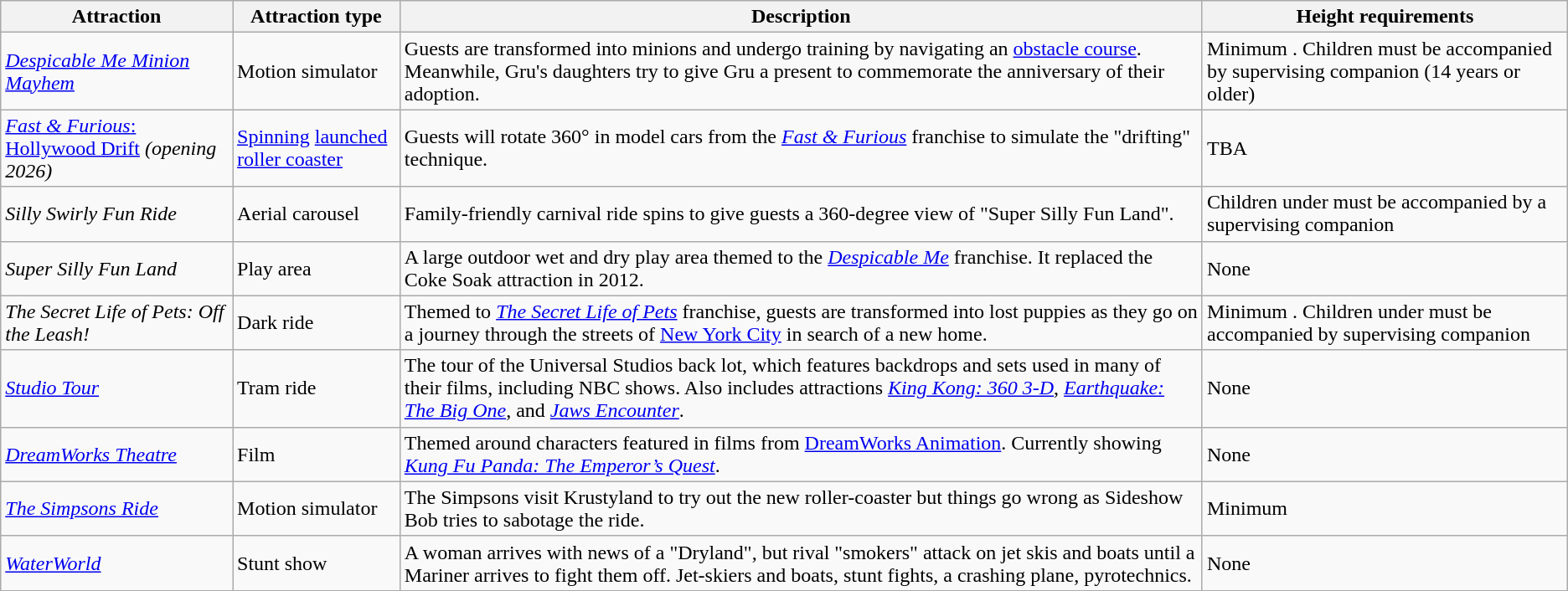<table class="wikitable sortable">
<tr>
<th>Attraction</th>
<th>Attraction type</th>
<th>Description</th>
<th>Height requirements</th>
</tr>
<tr>
<td><em><a href='#'>Despicable Me Minion Mayhem</a></em></td>
<td>Motion simulator</td>
<td>Guests are transformed into minions and undergo training by navigating an <a href='#'>obstacle course</a>. Meanwhile, Gru's daughters try to give Gru a present to commemorate the anniversary of their adoption.</td>
<td>Minimum . Children  must be accompanied by supervising companion (14 years or older)</td>
</tr>
<tr>
<td><a href='#'><em>Fast & Furious</em>: Hollywood Drift</a> <em>(opening 2026)</em></td>
<td><a href='#'>Spinning</a> <a href='#'>launched</a> <a href='#'>roller coaster</a></td>
<td>Guests will rotate 360° in model cars from the <em><a href='#'>Fast & Furious</a></em> franchise to simulate the "drifting" technique.</td>
<td>TBA</td>
</tr>
<tr>
<td><em>Silly Swirly Fun Ride</em></td>
<td>Aerial carousel</td>
<td>Family-friendly carnival ride spins to give guests a 360-degree view of "Super Silly Fun Land".</td>
<td>Children under  must be accompanied by a supervising companion</td>
</tr>
<tr>
<td><em>Super Silly Fun Land</em></td>
<td>Play area</td>
<td>A large outdoor wet and dry play area themed to the <em><a href='#'>Despicable Me</a></em> franchise. It replaced the Coke Soak attraction in 2012.</td>
<td>None</td>
</tr>
<tr>
<td><em>The Secret Life of Pets: Off the Leash!</em></td>
<td>Dark ride</td>
<td>Themed to <a href='#'><em>The Secret Life of Pets</em></a> franchise, guests are transformed into lost puppies as they go on a journey through the streets of <a href='#'>New York City</a> in search of a new home.</td>
<td>Minimum . Children under  must be accompanied by supervising companion</td>
</tr>
<tr>
<td><em><a href='#'>Studio Tour</a></em></td>
<td>Tram ride</td>
<td>The tour of the Universal Studios back lot, which features backdrops and sets used in many of their films, including NBC shows. Also includes attractions <em><a href='#'>King Kong: 360 3-D</a></em>, <em><a href='#'>Earthquake: The Big One</a></em>, and <em><a href='#'>Jaws Encounter</a></em>.</td>
<td>None</td>
</tr>
<tr>
<td><em><a href='#'>DreamWorks Theatre</a></em></td>
<td>Film</td>
<td>Themed around characters featured in films from <a href='#'>DreamWorks Animation</a>. Currently showing <em><a href='#'>Kung Fu Panda: The Emperor’s Quest</a></em>.</td>
<td>None</td>
</tr>
<tr>
<td><em><a href='#'>The Simpsons Ride</a></em></td>
<td>Motion simulator</td>
<td>The Simpsons visit Krustyland to try out the new roller-coaster but things go wrong as Sideshow Bob tries to sabotage the ride.</td>
<td>Minimum </td>
</tr>
<tr>
<td><em><a href='#'>WaterWorld</a></em></td>
<td>Stunt show</td>
<td>A woman arrives with news of a "Dryland", but rival "smokers" attack on jet skis and boats until a Mariner arrives to fight them off. Jet-skiers and boats, stunt fights, a crashing plane, pyrotechnics.</td>
<td>None</td>
</tr>
</table>
